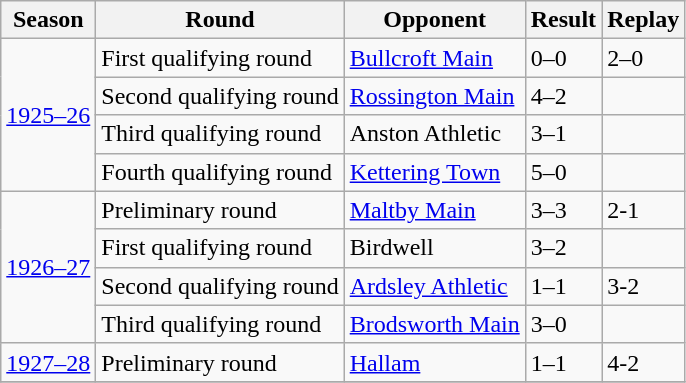<table class="wikitable">
<tr>
<th>Season</th>
<th>Round</th>
<th>Opponent</th>
<th>Result</th>
<th>Replay</th>
</tr>
<tr>
<td rowspan="4"><a href='#'>1925–26</a></td>
<td>First qualifying round</td>
<td> <a href='#'>Bullcroft Main</a></td>
<td>0–0</td>
<td>2–0</td>
</tr>
<tr>
<td>Second qualifying round</td>
<td> <a href='#'>Rossington Main</a></td>
<td>4–2</td>
<td></td>
</tr>
<tr>
<td>Third qualifying round</td>
<td> Anston Athletic</td>
<td>3–1</td>
<td></td>
</tr>
<tr>
<td>Fourth qualifying round</td>
<td> <a href='#'>Kettering Town</a></td>
<td>5–0</td>
<td></td>
</tr>
<tr>
<td rowspan="4"><a href='#'>1926–27</a></td>
<td>Preliminary round</td>
<td> <a href='#'>Maltby Main</a></td>
<td>3–3</td>
<td>2-1</td>
</tr>
<tr>
<td>First qualifying round</td>
<td> Birdwell</td>
<td>3–2</td>
<td></td>
</tr>
<tr>
<td>Second qualifying round</td>
<td> <a href='#'>Ardsley Athletic</a></td>
<td>1–1</td>
<td>3-2</td>
</tr>
<tr>
<td>Third qualifying round</td>
<td> <a href='#'>Brodsworth Main</a></td>
<td>3–0</td>
<td></td>
</tr>
<tr>
<td rowspan="1"><a href='#'>1927–28</a></td>
<td>Preliminary round</td>
<td> <a href='#'>Hallam</a></td>
<td>1–1</td>
<td>4-2</td>
</tr>
<tr>
</tr>
</table>
